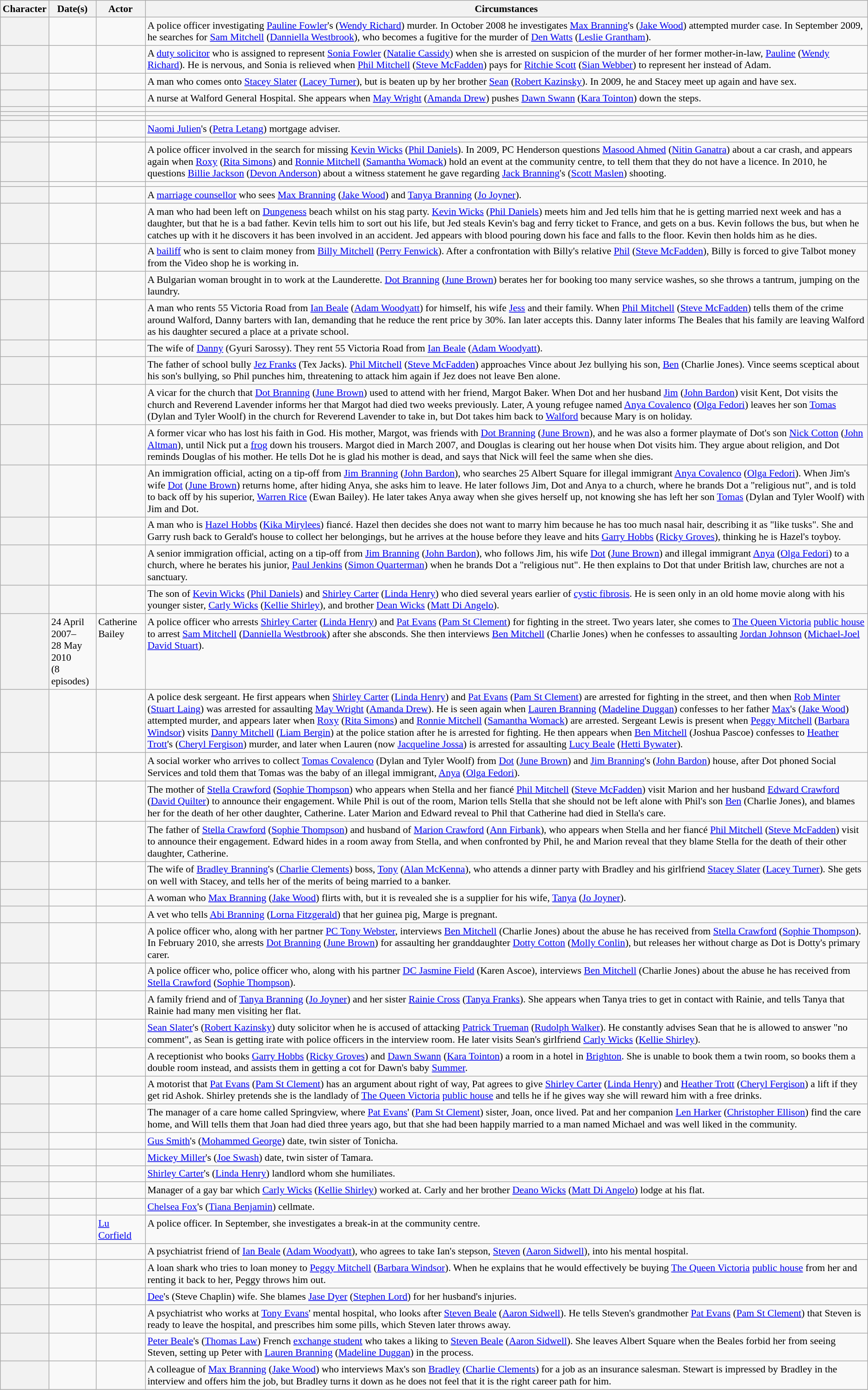<table class="wikitable plainrowheaders" style="font-size:90%">
<tr valign="top">
<th scope="col">Character</th>
<th scope="col">Date(s)</th>
<th scope="col">Actor</th>
<th scope="col">Circumstances</th>
</tr>
<tr valign="top">
<th scope="row"></th>
<td></td>
<td></td>
<td>A police officer investigating <a href='#'>Pauline Fowler</a>'s (<a href='#'>Wendy Richard</a>) murder. In October 2008 he investigates <a href='#'>Max Branning</a>'s (<a href='#'>Jake Wood</a>) attempted murder case. In September 2009, he searches for <a href='#'>Sam Mitchell</a> (<a href='#'>Danniella Westbrook</a>), who becomes a fugitive for the murder of <a href='#'>Den Watts</a> (<a href='#'>Leslie Grantham</a>).</td>
</tr>
<tr valign="top">
<th scope="row"></th>
<td></td>
<td></td>
<td>A <a href='#'>duty solicitor</a> who is assigned to represent <a href='#'>Sonia Fowler</a> (<a href='#'>Natalie Cassidy</a>) when she is arrested on suspicion of the murder of her former mother-in-law, <a href='#'>Pauline</a> (<a href='#'>Wendy Richard</a>). He is nervous, and Sonia is relieved when <a href='#'>Phil Mitchell</a> (<a href='#'>Steve McFadden</a>) pays for <a href='#'>Ritchie Scott</a> (<a href='#'>Sian Webber</a>) to represent her instead of Adam.</td>
</tr>
<tr valign="top">
<th scope="row"></th>
<td></td>
<td></td>
<td>A man who comes onto <a href='#'>Stacey Slater</a> (<a href='#'>Lacey Turner</a>), but is beaten up by her brother <a href='#'>Sean</a> (<a href='#'>Robert Kazinsky</a>). In 2009, he and Stacey meet up again and have sex.</td>
</tr>
<tr valign="top">
<th scope="row"></th>
<td></td>
<td></td>
<td>A nurse at Walford General Hospital. She appears when <a href='#'>May Wright</a> (<a href='#'>Amanda Drew</a>) pushes <a href='#'>Dawn Swann</a> (<a href='#'>Kara Tointon</a>) down the steps.</td>
</tr>
<tr valign="top">
<th scope="row"></th>
<td></td>
<td></td>
<td></td>
</tr>
<tr valign="top">
<th scope="row"></th>
<td></td>
<td></td>
<td></td>
</tr>
<tr valign="top">
<th scope="row"></th>
<td></td>
<td></td>
<td></td>
</tr>
<tr valign="top">
<th scope="row"></th>
<td></td>
<td></td>
<td><a href='#'>Naomi Julien</a>'s (<a href='#'>Petra Letang</a>) mortgage adviser.</td>
</tr>
<tr valign="top">
<th scope="row"></th>
<td></td>
<td></td>
<td></td>
</tr>
<tr valign="top">
<th scope="row"></th>
<td></td>
<td></td>
<td>A police officer involved in the search for missing <a href='#'>Kevin Wicks</a> (<a href='#'>Phil Daniels</a>). In 2009, PC Henderson questions <a href='#'>Masood Ahmed</a> (<a href='#'>Nitin Ganatra</a>) about a car crash, and appears again when <a href='#'>Roxy</a> (<a href='#'>Rita Simons</a>) and <a href='#'>Ronnie Mitchell</a> (<a href='#'>Samantha Womack</a>) hold an event at the community centre, to tell them that they do not have a licence. In 2010, he questions <a href='#'>Billie Jackson</a> (<a href='#'>Devon Anderson</a>) about a witness statement he gave regarding <a href='#'>Jack Branning</a>'s (<a href='#'>Scott Maslen</a>) shooting.</td>
</tr>
<tr valign="top">
<th scope="row"></th>
<td></td>
<td></td>
<td></td>
</tr>
<tr valign="top">
<th scope="row"></th>
<td></td>
<td></td>
<td>A <a href='#'>marriage counsellor</a> who sees <a href='#'>Max Branning</a> (<a href='#'>Jake Wood</a>) and <a href='#'>Tanya Branning</a> (<a href='#'>Jo Joyner</a>).</td>
</tr>
<tr valign="top">
<th scope="row"></th>
<td></td>
<td></td>
<td>A man who had been left on <a href='#'>Dungeness</a> beach whilst on his stag party. <a href='#'>Kevin Wicks</a> (<a href='#'>Phil Daniels</a>) meets him and Jed tells him that he is getting married next week and has a daughter, but that he is a bad father. Kevin tells him to sort out his life, but Jed steals Kevin's bag and ferry ticket to France, and gets on a bus. Kevin follows the bus, but when he catches up with it he discovers it has been involved in an accident. Jed appears with blood pouring down his face and falls to the floor. Kevin then holds him as he dies.</td>
</tr>
<tr valign="top">
<th scope="row"></th>
<td></td>
<td></td>
<td>A <a href='#'>bailiff</a> who is sent to claim money from <a href='#'>Billy Mitchell</a> (<a href='#'>Perry Fenwick</a>). After a confrontation with Billy's relative <a href='#'>Phil</a> (<a href='#'>Steve McFadden</a>), Billy is forced to give Talbot money from the Video shop he is working in.</td>
</tr>
<tr valign="top">
<th scope="row"></th>
<td></td>
<td></td>
<td>A Bulgarian woman brought in to work at the Launderette. <a href='#'>Dot Branning</a> (<a href='#'>June Brown</a>) berates her for booking too many service washes, so she throws a tantrum, jumping on the laundry.</td>
</tr>
<tr valign="top">
<th scope="row"></th>
<td></td>
<td></td>
<td>A man who rents 55 Victoria Road from <a href='#'>Ian Beale</a> (<a href='#'>Adam Woodyatt</a>) for himself, his wife <a href='#'>Jess</a> and their family. When <a href='#'>Phil Mitchell</a> (<a href='#'>Steve McFadden</a>) tells them of the crime around Walford, Danny barters with Ian, demanding that he reduce the rent price by 30%. Ian later accepts this. Danny later informs The Beales that his family are leaving Walford as his daughter secured a place at a private school.</td>
</tr>
<tr valign="top">
<th scope="row"></th>
<td></td>
<td></td>
<td>The wife of <a href='#'>Danny</a> (Gyuri Sarossy). They rent 55 Victoria Road from <a href='#'>Ian Beale</a> (<a href='#'>Adam Woodyatt</a>).</td>
</tr>
<tr valign="top">
<th scope="row"></th>
<td></td>
<td></td>
<td>The father of school bully <a href='#'>Jez Franks</a> (Tex Jacks). <a href='#'>Phil Mitchell</a> (<a href='#'>Steve McFadden</a>) approaches Vince about Jez bullying his son, <a href='#'>Ben</a> (Charlie Jones). Vince seems sceptical about his son's bullying, so Phil punches him, threatening to attack him again if Jez does not leave Ben alone.</td>
</tr>
<tr valign="top">
<th scope="row"></th>
<td></td>
<td></td>
<td>A vicar for the church that <a href='#'>Dot Branning</a> (<a href='#'>June Brown</a>) used to attend with her friend, Margot Baker. When Dot and her husband <a href='#'>Jim</a> (<a href='#'>John Bardon</a>) visit Kent, Dot visits the church and Reverend Lavender informs her that Margot had died two weeks previously. Later, A young refugee named <a href='#'>Anya Covalenco</a> (<a href='#'>Olga Fedori</a>) leaves her son <a href='#'>Tomas</a> (Dylan and Tyler Woolf) in the church for Reverend Lavender to take in, but Dot takes him back to <a href='#'>Walford</a> because Mary is on holiday.</td>
</tr>
<tr valign="top">
<th scope="row"></th>
<td></td>
<td></td>
<td>A former vicar who has lost his faith in God. His mother, Margot, was friends with <a href='#'>Dot Branning</a> (<a href='#'>June Brown</a>), and he was also a former playmate of Dot's son <a href='#'>Nick Cotton</a> (<a href='#'>John Altman</a>), until Nick put a <a href='#'>frog</a> down his trousers. Margot died in March 2007, and Douglas is clearing out her house when Dot visits him. They argue about religion, and Dot reminds Douglas of his mother. He tells Dot he is glad his mother is dead, and says that Nick will feel the same when she dies.</td>
</tr>
<tr valign="top">
<th scope="row"></th>
<td></td>
<td></td>
<td>An immigration official, acting on a tip-off from <a href='#'>Jim Branning</a> (<a href='#'>John Bardon</a>), who searches 25 Albert Square for illegal immigrant <a href='#'>Anya Covalenco</a> (<a href='#'>Olga Fedori</a>). When Jim's wife <a href='#'>Dot</a> (<a href='#'>June Brown</a>) returns home, after hiding Anya, she asks him to leave. He later follows Jim, Dot and Anya to a church, where he brands Dot a "religious nut", and is told to back off by his superior, <a href='#'>Warren Rice</a> (Ewan Bailey). He later takes Anya away when she gives herself up, not knowing she has left her son <a href='#'>Tomas</a> (Dylan and Tyler Woolf) with Jim and Dot.</td>
</tr>
<tr valign="top">
<th scope="row"></th>
<td></td>
<td></td>
<td>A man who is <a href='#'>Hazel Hobbs</a> (<a href='#'>Kika Mirylees</a>) fiancé. Hazel then decides she does not want to marry him  because he has too much nasal hair, describing it as "like tusks". She and Garry rush back to Gerald's house to collect her belongings, but he arrives at the house before they leave and hits <a href='#'>Garry Hobbs</a> (<a href='#'>Ricky Groves</a>), thinking he is Hazel's toyboy.</td>
</tr>
<tr valign="top">
<th scope="row"></th>
<td></td>
<td></td>
<td>A senior immigration official, acting on a tip-off from <a href='#'>Jim Branning</a> (<a href='#'>John Bardon</a>), who follows Jim, his wife <a href='#'>Dot</a> (<a href='#'>June Brown</a>) and illegal immigrant <a href='#'>Anya</a> (<a href='#'>Olga Fedori</a>) to a church, where he berates his junior, <a href='#'>Paul Jenkins</a> (<a href='#'>Simon Quarterman</a>) when he brands Dot a "religious nut". He then explains to Dot that under British law, churches are not a sanctuary.</td>
</tr>
<tr valign="top">
<th scope="row"></th>
<td></td>
<td></td>
<td>The son of <a href='#'>Kevin Wicks</a> (<a href='#'>Phil Daniels</a>) and <a href='#'>Shirley Carter</a> (<a href='#'>Linda Henry</a>) who died several years earlier of <a href='#'>cystic fibrosis</a>. He is seen only in an old home movie along with his younger sister, <a href='#'>Carly Wicks</a> (<a href='#'>Kellie Shirley</a>), and brother <a href='#'>Dean Wicks</a> (<a href='#'>Matt Di Angelo</a>).</td>
</tr>
<tr valign="top">
<th scope="row"> </th>
<td>24 April 2007–<br>28 May 2010 <br> (8 episodes)</td>
<td>Catherine Bailey</td>
<td>A police officer who arrests <a href='#'>Shirley Carter</a> (<a href='#'>Linda Henry</a>) and <a href='#'>Pat Evans</a> (<a href='#'>Pam St Clement</a>) for fighting in the street. Two years later, she comes to <a href='#'>The Queen Victoria</a> <a href='#'>public house</a> to arrest <a href='#'>Sam Mitchell</a> (<a href='#'>Danniella Westbrook</a>) after she absconds. She then interviews <a href='#'>Ben Mitchell</a> (Charlie Jones) when he confesses to assaulting <a href='#'>Jordan Johnson</a> (<a href='#'>Michael-Joel David Stuart</a>).</td>
</tr>
<tr valign="top">
<th scope="row"></th>
<td></td>
<td></td>
<td>A police desk sergeant. He first appears when <a href='#'>Shirley Carter</a> (<a href='#'>Linda Henry</a>) and <a href='#'>Pat Evans</a> (<a href='#'>Pam St Clement</a>) are arrested for fighting in the street, and then when <a href='#'>Rob Minter</a> (<a href='#'>Stuart Laing</a>) was arrested for assaulting <a href='#'>May Wright</a> (<a href='#'>Amanda Drew</a>). He is seen again when <a href='#'>Lauren Branning</a> (<a href='#'>Madeline Duggan</a>) confesses to her father <a href='#'>Max</a>'s (<a href='#'>Jake Wood</a>) attempted murder, and appears later when <a href='#'>Roxy</a> (<a href='#'>Rita Simons</a>) and <a href='#'>Ronnie Mitchell</a> (<a href='#'>Samantha Womack</a>) are arrested. Sergeant Lewis is present when <a href='#'>Peggy Mitchell</a> (<a href='#'>Barbara Windsor</a>) visits <a href='#'>Danny Mitchell</a> (<a href='#'>Liam Bergin</a>) at the police station after he is arrested for fighting. He then appears when <a href='#'>Ben Mitchell</a> (Joshua Pascoe) confesses to <a href='#'>Heather Trott</a>'s (<a href='#'>Cheryl Fergison</a>) murder, and later when Lauren (now <a href='#'>Jacqueline Jossa</a>) is arrested for assaulting <a href='#'>Lucy Beale</a> (<a href='#'>Hetti Bywater</a>).</td>
</tr>
<tr valign="top">
<th scope="row"></th>
<td></td>
<td></td>
<td>A social worker who arrives to collect <a href='#'>Tomas Covalenco</a> (Dylan and Tyler Woolf) from <a href='#'>Dot</a> (<a href='#'>June Brown</a>) and <a href='#'>Jim Branning</a>'s (<a href='#'>John Bardon</a>) house, after Dot phoned Social Services and told them that Tomas was the baby of an illegal immigrant, <a href='#'>Anya</a> (<a href='#'>Olga Fedori</a>).</td>
</tr>
<tr valign="top">
<th scope="row"></th>
<td></td>
<td></td>
<td>The mother of <a href='#'>Stella Crawford</a> (<a href='#'>Sophie Thompson</a>) who appears when Stella and her fiancé <a href='#'>Phil Mitchell</a> (<a href='#'>Steve McFadden</a>) visit Marion and her husband <a href='#'>Edward Crawford</a> (<a href='#'>David Quilter</a>) to announce their engagement. While Phil is out of the room, Marion tells Stella that she should not be left alone with Phil's son <a href='#'>Ben</a> (Charlie Jones), and blames her for the death of her other daughter, Catherine. Later Marion and Edward reveal to Phil that Catherine had died in Stella's care.</td>
</tr>
<tr valign="top">
<th scope="row"></th>
<td></td>
<td></td>
<td>The father of <a href='#'>Stella Crawford</a> (<a href='#'>Sophie Thompson</a>) and husband of <a href='#'>Marion Crawford</a> (<a href='#'>Ann Firbank</a>), who appears when Stella and her fiancé <a href='#'>Phil Mitchell</a> (<a href='#'>Steve McFadden</a>) visit to announce their engagement. Edward hides in a room away from Stella, and when confronted by Phil, he and Marion reveal that they blame Stella for the death of their other daughter, Catherine.</td>
</tr>
<tr valign="top">
<th scope="row"></th>
<td></td>
<td></td>
<td>The wife of <a href='#'>Bradley Branning</a>'s (<a href='#'>Charlie Clements</a>) boss, <a href='#'>Tony</a> (<a href='#'>Alan McKenna</a>), who attends a dinner party with Bradley and his girlfriend <a href='#'>Stacey Slater</a> (<a href='#'>Lacey Turner</a>). She gets on well with Stacey, and tells her of the merits of being married to a banker.</td>
</tr>
<tr valign="top">
<th scope="row"></th>
<td></td>
<td></td>
<td>A woman who <a href='#'>Max Branning</a> (<a href='#'>Jake Wood</a>) flirts with, but it is revealed she is a supplier for his wife, <a href='#'>Tanya</a> (<a href='#'>Jo Joyner</a>).</td>
</tr>
<tr valign="top">
<th scope="row"></th>
<td></td>
<td></td>
<td>A vet who tells <a href='#'>Abi Branning</a> (<a href='#'>Lorna Fitzgerald</a>) that her guinea pig, Marge is pregnant.</td>
</tr>
<tr valign="top">
<th scope="row"></th>
<td></td>
<td></td>
<td>A police officer who, along with her partner <a href='#'>PC Tony Webster</a>, interviews <a href='#'>Ben Mitchell</a> (Charlie Jones) about the abuse he has received from <a href='#'>Stella Crawford</a> (<a href='#'>Sophie Thompson</a>). In February 2010, she arrests <a href='#'>Dot Branning</a> (<a href='#'>June Brown</a>) for assaulting her granddaughter <a href='#'>Dotty Cotton</a> (<a href='#'>Molly Conlin</a>), but releases her without charge as Dot is Dotty's primary carer.</td>
</tr>
<tr valign="top">
<th scope="row"></th>
<td></td>
<td></td>
<td>A police officer who, police officer who, along with his partner <a href='#'>DC Jasmine Field</a> (Karen Ascoe), interviews <a href='#'>Ben Mitchell</a> (Charlie Jones) about the abuse he has received from <a href='#'>Stella Crawford</a> (<a href='#'>Sophie Thompson</a>).</td>
</tr>
<tr valign="top">
<th scope="row"></th>
<td></td>
<td></td>
<td>A family friend and of <a href='#'>Tanya Branning</a> (<a href='#'>Jo Joyner</a>) and her sister <a href='#'>Rainie Cross</a> (<a href='#'>Tanya Franks</a>). She appears when Tanya tries to get in contact with Rainie, and tells Tanya that Rainie had many men visiting her flat.</td>
</tr>
<tr valign="top">
<th scope="row"></th>
<td></td>
<td></td>
<td><a href='#'>Sean Slater</a>'s (<a href='#'>Robert Kazinsky</a>) duty solicitor when he is accused of attacking <a href='#'>Patrick Trueman</a> (<a href='#'>Rudolph Walker</a>). He constantly advises Sean that he is allowed to answer "no comment", as Sean is getting irate with police officers in the interview room. He later visits Sean's girlfriend <a href='#'>Carly Wicks</a> (<a href='#'>Kellie Shirley</a>).</td>
</tr>
<tr valign="top">
<th scope="row"></th>
<td></td>
<td></td>
<td>A receptionist who books <a href='#'>Garry Hobbs</a> (<a href='#'>Ricky Groves</a>) and <a href='#'>Dawn Swann</a> (<a href='#'>Kara Tointon</a>) a room in a hotel in <a href='#'>Brighton</a>. She is unable to book them a twin room, so books them a double room instead, and assists them in getting a cot for Dawn's baby <a href='#'>Summer</a>.</td>
</tr>
<tr valign="top">
<th scope="row"></th>
<td></td>
<td></td>
<td>A motorist that <a href='#'>Pat Evans</a> (<a href='#'>Pam St Clement</a>) has an argument about right of way, Pat agrees to give <a href='#'>Shirley Carter</a> (<a href='#'>Linda Henry</a>) and <a href='#'>Heather Trott</a> (<a href='#'>Cheryl Fergison</a>) a lift if they get rid Ashok. Shirley pretends she is the landlady of <a href='#'>The Queen Victoria</a> <a href='#'>public house</a> and tells he if he gives way she will reward him with a free drinks.</td>
</tr>
<tr valign="top">
<th scope="row"></th>
<td></td>
<td></td>
<td>The manager of a care home called Springview, where <a href='#'>Pat Evans</a>' (<a href='#'>Pam St Clement</a>) sister, Joan, once lived. Pat and her companion <a href='#'>Len Harker</a> (<a href='#'>Christopher Ellison</a>) find the care home, and Will tells them that Joan had died three years ago, but that she had been happily married to a man named Michael and was well liked in the community.</td>
</tr>
<tr valign="top">
<th scope="row"></th>
<td></td>
<td></td>
<td><a href='#'>Gus Smith</a>'s (<a href='#'>Mohammed George</a>) date, twin sister of Tonicha.</td>
</tr>
<tr valign="top">
<th scope="row"></th>
<td></td>
<td></td>
<td><a href='#'>Mickey Miller</a>'s (<a href='#'>Joe Swash</a>) date, twin sister of Tamara.</td>
</tr>
<tr valign="top">
<th scope="row"></th>
<td></td>
<td></td>
<td><a href='#'>Shirley Carter</a>'s (<a href='#'>Linda Henry</a>) landlord whom she humiliates.</td>
</tr>
<tr valign="top">
<th scope="row"></th>
<td></td>
<td></td>
<td>Manager of a gay bar which <a href='#'>Carly Wicks</a> (<a href='#'>Kellie Shirley</a>) worked at. Carly and her brother <a href='#'>Deano Wicks</a> (<a href='#'>Matt Di Angelo</a>) lodge at his flat.</td>
</tr>
<tr valign="top">
<th scope="row"></th>
<td></td>
<td></td>
<td><a href='#'>Chelsea Fox</a>'s (<a href='#'>Tiana Benjamin</a>) cellmate.</td>
</tr>
<tr valign="top">
<th scope="row"></th>
<td></td>
<td><a href='#'>Lu Corfield</a></td>
<td>A police officer. In September, she investigates a break-in at the community centre.</td>
</tr>
<tr valign="top">
<th scope="row"></th>
<td></td>
<td></td>
<td>A psychiatrist friend of <a href='#'>Ian Beale</a> (<a href='#'>Adam Woodyatt</a>), who agrees to take Ian's stepson, <a href='#'>Steven</a> (<a href='#'>Aaron Sidwell</a>), into his mental hospital.</td>
</tr>
<tr valign="top">
<th scope="row"></th>
<td></td>
<td></td>
<td>A loan shark who tries to loan money to <a href='#'>Peggy Mitchell</a> (<a href='#'>Barbara Windsor</a>). When he explains that he would effectively be buying <a href='#'>The Queen Victoria</a> <a href='#'>public house</a> from her and renting it back to her, Peggy throws him out.</td>
</tr>
<tr valign="top">
<th scope="row"></th>
<td></td>
<td></td>
<td><a href='#'>Dee</a>'s (Steve Chaplin) wife. She blames <a href='#'>Jase Dyer</a> (<a href='#'>Stephen Lord</a>) for her husband's injuries.</td>
</tr>
<tr valign="top">
<th scope="row"></th>
<td></td>
<td></td>
<td>A psychiatrist who works at <a href='#'>Tony Evans</a>' mental hospital, who looks after <a href='#'>Steven Beale</a> (<a href='#'>Aaron Sidwell</a>). He tells Steven's grandmother <a href='#'>Pat Evans</a> (<a href='#'>Pam St Clement</a>) that Steven is ready to leave the hospital, and prescribes him some pills, which Steven later throws away.</td>
</tr>
<tr valign="top">
<th scope="row"></th>
<td></td>
<td></td>
<td><a href='#'>Peter Beale</a>'s (<a href='#'>Thomas Law</a>) French <a href='#'>exchange student</a> who takes a liking to <a href='#'>Steven Beale</a> (<a href='#'>Aaron Sidwell</a>). She leaves Albert Square when the Beales forbid her from seeing Steven, setting up Peter with <a href='#'>Lauren Branning</a> (<a href='#'>Madeline Duggan</a>) in the process.</td>
</tr>
<tr valign="top">
<th scope="row"></th>
<td></td>
<td></td>
<td>A colleague of <a href='#'>Max Branning</a> (<a href='#'>Jake Wood</a>) who interviews Max's son <a href='#'>Bradley</a> (<a href='#'>Charlie Clements</a>) for a job as an insurance salesman. Stewart is impressed by Bradley in the interview and offers him the job, but Bradley turns it down as he does not feel that it is the right career path for him.</td>
</tr>
</table>
